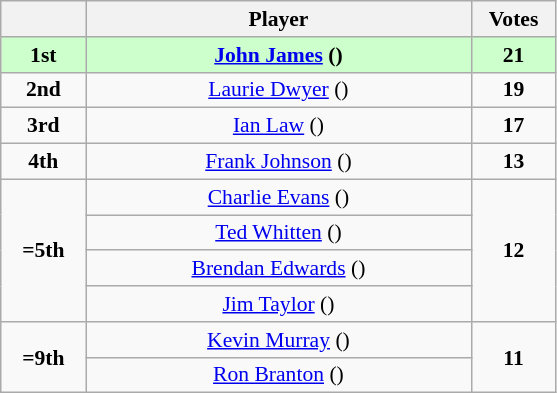<table class="wikitable" style="text-align: center; font-size: 90%;">
<tr>
<th width="50"></th>
<th width="250">Player</th>
<th width="50">Votes</th>
</tr>
<tr style="background: #CCFFCC; font-weight: bold;" |>
<td><strong>1st</strong></td>
<td><a href='#'>John James</a> ()</td>
<td><strong>21</strong></td>
</tr>
<tr>
<td><strong>2nd</strong></td>
<td><a href='#'>Laurie Dwyer</a> ()</td>
<td><strong>19</strong></td>
</tr>
<tr>
<td><strong>3rd</strong></td>
<td><a href='#'>Ian Law</a> ()</td>
<td><strong>17</strong></td>
</tr>
<tr>
<td><strong>4th</strong></td>
<td><a href='#'>Frank Johnson</a> ()</td>
<td><strong>13</strong></td>
</tr>
<tr>
<td rowspan=4><strong>=5th</strong></td>
<td><a href='#'>Charlie Evans</a> ()</td>
<td rowspan=4><strong>12</strong></td>
</tr>
<tr>
<td><a href='#'>Ted Whitten</a> ()</td>
</tr>
<tr>
<td><a href='#'>Brendan Edwards</a> ()</td>
</tr>
<tr>
<td><a href='#'>Jim Taylor</a> ()</td>
</tr>
<tr>
<td rowspan=2><strong>=9th</strong></td>
<td><a href='#'>Kevin Murray</a> ()</td>
<td rowspan=2><strong>11</strong></td>
</tr>
<tr>
<td><a href='#'>Ron Branton</a> ()</td>
</tr>
</table>
